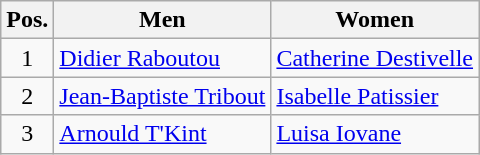<table class="wikitable">
<tr>
<th>Pos.</th>
<th>Men</th>
<th>Women</th>
</tr>
<tr>
<td align="center">1</td>
<td> <a href='#'>Didier Raboutou</a></td>
<td> <a href='#'>Catherine Destivelle</a></td>
</tr>
<tr>
<td align="center">2</td>
<td> <a href='#'>Jean-Baptiste Tribout</a></td>
<td> <a href='#'>Isabelle Patissier</a></td>
</tr>
<tr>
<td align="center">3</td>
<td> <a href='#'>Arnould T'Kint</a></td>
<td> <a href='#'>Luisa Iovane</a></td>
</tr>
</table>
